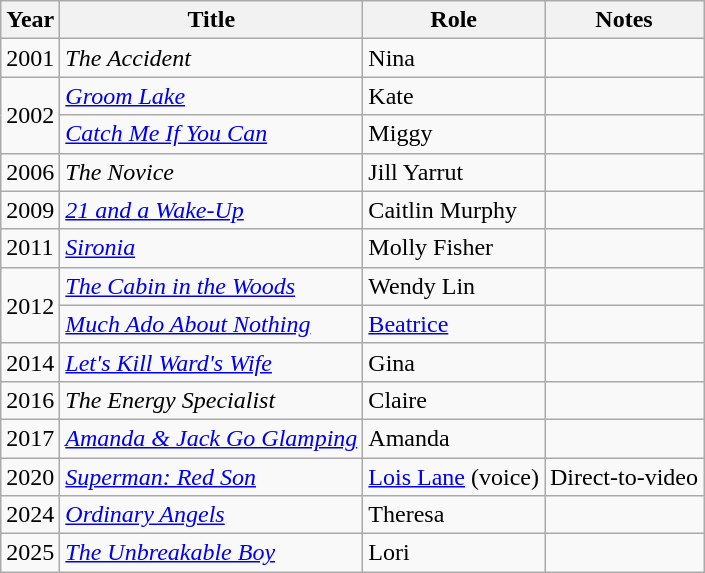<table class="wikitable sortable">
<tr>
<th>Year</th>
<th>Title</th>
<th>Role</th>
<th class="unsortable">Notes</th>
</tr>
<tr>
<td>2001</td>
<td><em>The Accident</em></td>
<td>Nina</td>
<td></td>
</tr>
<tr>
<td rowspan="2">2002</td>
<td><em><a href='#'>Groom Lake</a></em></td>
<td>Kate</td>
<td></td>
</tr>
<tr>
<td><em><a href='#'>Catch Me If You Can</a></em></td>
<td>Miggy</td>
<td></td>
</tr>
<tr>
<td>2006</td>
<td><em>The Novice</em></td>
<td>Jill Yarrut</td>
<td></td>
</tr>
<tr>
<td>2009</td>
<td><em><a href='#'>21 and a Wake-Up</a></em></td>
<td>Caitlin Murphy</td>
<td></td>
</tr>
<tr>
<td>2011</td>
<td><em><a href='#'>Sironia</a></em></td>
<td>Molly Fisher</td>
<td></td>
</tr>
<tr>
<td rowspan="2">2012</td>
<td><em><a href='#'>The Cabin in the Woods</a></em></td>
<td>Wendy Lin</td>
<td></td>
</tr>
<tr>
<td><em><a href='#'>Much Ado About Nothing</a></em></td>
<td><a href='#'>Beatrice</a></td>
<td></td>
</tr>
<tr>
<td>2014</td>
<td><em><a href='#'>Let's Kill Ward's Wife</a></em></td>
<td>Gina</td>
<td></td>
</tr>
<tr>
<td>2016</td>
<td><em>The Energy Specialist</em></td>
<td>Claire</td>
<td></td>
</tr>
<tr>
<td>2017</td>
<td><em><a href='#'>Amanda & Jack Go Glamping</a></em></td>
<td>Amanda</td>
<td></td>
</tr>
<tr>
<td>2020</td>
<td><em><a href='#'>Superman: Red Son</a></em></td>
<td><a href='#'>Lois Lane</a> (voice)</td>
<td>Direct-to-video</td>
</tr>
<tr>
<td>2024</td>
<td><em><a href='#'>Ordinary Angels</a></em></td>
<td>Theresa</td>
<td></td>
</tr>
<tr>
<td>2025</td>
<td><em><a href='#'>The Unbreakable Boy</a></em></td>
<td>Lori</td>
<td></td>
</tr>
</table>
